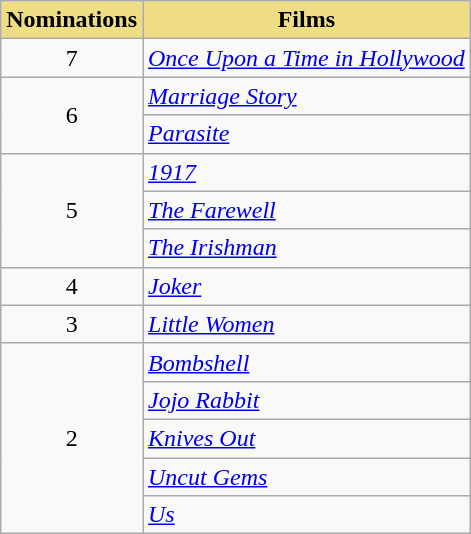<table class="wikitable">
<tr>
<th style="background:#EEDD82;">Nominations</th>
<th style="background:#EEDD82;">Films</th>
</tr>
<tr>
<td style="text-align:center">7</td>
<td><em><a href='#'>Once Upon a Time in Hollywood</a></em></td>
</tr>
<tr>
<td rowspan="2" style="text-align:center">6</td>
<td><em><a href='#'>Marriage Story</a></em></td>
</tr>
<tr>
<td><em><a href='#'>Parasite</a></em></td>
</tr>
<tr>
<td rowspan="3" style="text-align:center">5</td>
<td><em><a href='#'>1917</a></em></td>
</tr>
<tr>
<td><em><a href='#'>The Farewell</a></em></td>
</tr>
<tr>
<td><em><a href='#'>The Irishman</a></em></td>
</tr>
<tr>
<td style="text-align:center">4</td>
<td><em><a href='#'>Joker</a></em></td>
</tr>
<tr>
<td style="text-align:center">3</td>
<td><em><a href='#'>Little Women</a></em></td>
</tr>
<tr>
<td rowspan="6" style="text-align:center">2</td>
<td><em><a href='#'>Bombshell</a></em></td>
</tr>
<tr>
<td><em><a href='#'>Jojo Rabbit</a></em></td>
</tr>
<tr>
<td><em><a href='#'>Knives Out</a></em></td>
</tr>
<tr>
<td><em><a href='#'>Uncut Gems</a></em></td>
</tr>
<tr>
<td><em><a href='#'>Us</a></em></td>
</tr>
</table>
